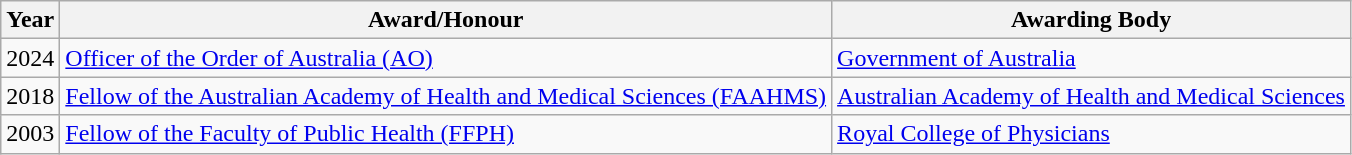<table class="wikitable">
<tr>
<th>Year</th>
<th>Award/Honour</th>
<th>Awarding Body</th>
</tr>
<tr>
<td>2024</td>
<td><a href='#'>Officer of the Order of Australia (AO)</a></td>
<td><a href='#'>Government of Australia</a></td>
</tr>
<tr>
<td>2018</td>
<td><a href='#'>Fellow of the Australian Academy of Health and Medical Sciences (FAAHMS)</a></td>
<td><a href='#'>Australian Academy of Health and Medical Sciences</a></td>
</tr>
<tr>
<td>2003</td>
<td><a href='#'>Fellow of the Faculty of Public Health (FFPH)</a></td>
<td><a href='#'>Royal College of Physicians</a></td>
</tr>
</table>
